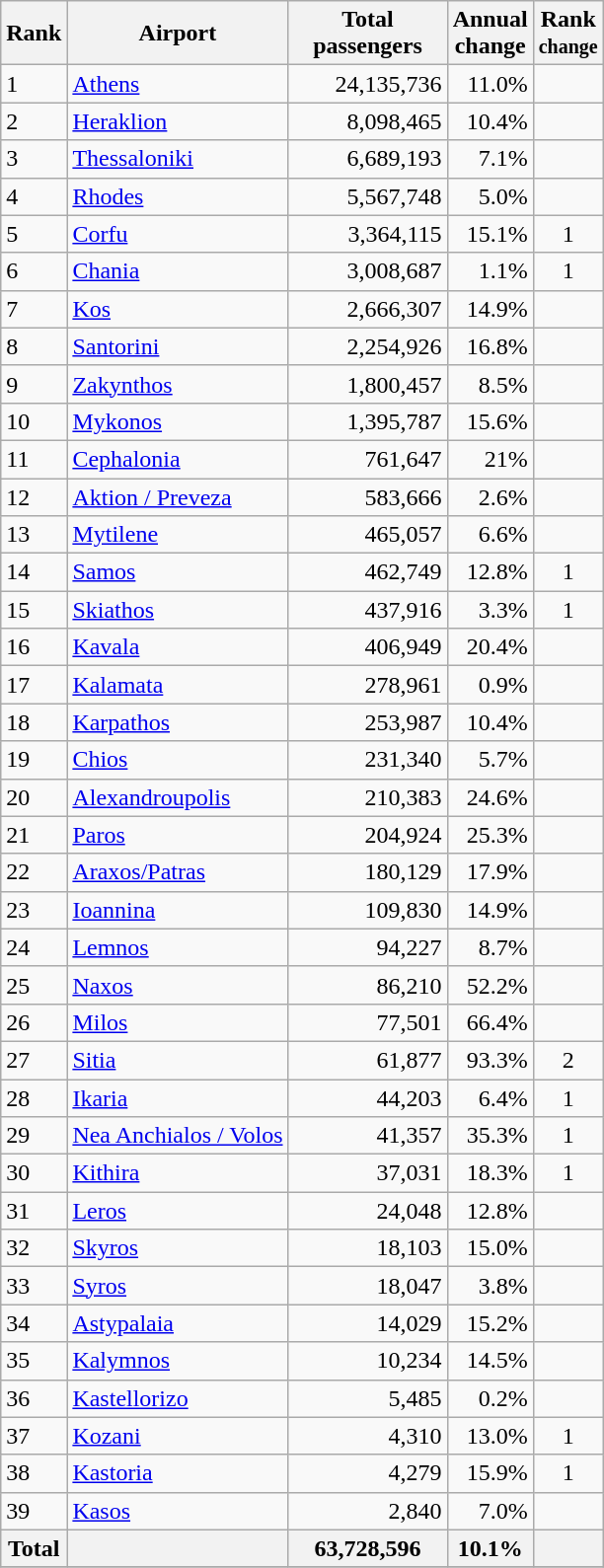<table class="wikitable sortable">
<tr>
<th>Rank</th>
<th>Airport</th>
<th style="width:100px">Total<br>passengers</th>
<th>Annual<br>change</th>
<th>Rank<br><small>change</small></th>
</tr>
<tr>
<td>1</td>
<td><a href='#'>Athens</a></td>
<td align="right">24,135,736</td>
<td align="right">11.0%</td>
<td align="center"></td>
</tr>
<tr>
<td>2</td>
<td><a href='#'>Heraklion</a></td>
<td align="right">8,098,465</td>
<td align="right">10.4%</td>
<td align="center"></td>
</tr>
<tr>
<td>3</td>
<td><a href='#'>Thessaloniki</a></td>
<td align="right">6,689,193</td>
<td align="right">7.1%</td>
<td align="center"></td>
</tr>
<tr>
<td>4</td>
<td><a href='#'>Rhodes</a></td>
<td align="right">5,567,748</td>
<td align="right">5.0%</td>
<td align="center"></td>
</tr>
<tr>
<td>5</td>
<td><a href='#'>Corfu</a></td>
<td align="right">3,364,115</td>
<td align="right">15.1%</td>
<td align="center">1</td>
</tr>
<tr>
<td>6</td>
<td><a href='#'>Chania</a></td>
<td align="right">3,008,687</td>
<td align="right">1.1%</td>
<td align="center">1</td>
</tr>
<tr>
<td>7</td>
<td><a href='#'>Kos</a></td>
<td align="right">2,666,307</td>
<td align="right">14.9%</td>
<td align="center"></td>
</tr>
<tr>
<td>8</td>
<td><a href='#'>Santorini</a></td>
<td align="right">2,254,926</td>
<td align="right">16.8%</td>
<td align="center"></td>
</tr>
<tr>
<td>9</td>
<td><a href='#'>Zakynthos</a></td>
<td align="right">1,800,457</td>
<td align="right">8.5%</td>
<td align="center"></td>
</tr>
<tr>
<td>10</td>
<td><a href='#'>Mykonos</a></td>
<td align="right">1,395,787</td>
<td align="right">15.6%</td>
<td align="center"></td>
</tr>
<tr>
<td>11</td>
<td><a href='#'>Cephalonia</a></td>
<td align="right">761,647</td>
<td align="right">21%</td>
<td align="center"></td>
</tr>
<tr>
<td>12</td>
<td><a href='#'>Aktion / Preveza</a></td>
<td align="right">583,666</td>
<td align="right">2.6%</td>
<td align="center"></td>
</tr>
<tr>
<td>13</td>
<td><a href='#'>Mytilene</a></td>
<td align="right">465,057</td>
<td align="right">6.6%</td>
<td align="center"></td>
</tr>
<tr>
<td>14</td>
<td><a href='#'>Samos</a></td>
<td align="right">462,749</td>
<td align="right">12.8%</td>
<td align="center">1</td>
</tr>
<tr>
<td>15</td>
<td><a href='#'>Skiathos</a></td>
<td align="right">437,916</td>
<td align="right">3.3%</td>
<td align="center">1</td>
</tr>
<tr>
<td>16</td>
<td><a href='#'>Kavala</a></td>
<td align="right">406,949</td>
<td align="right">20.4%</td>
<td align="center"></td>
</tr>
<tr>
<td>17</td>
<td><a href='#'>Kalamata</a></td>
<td align="right">278,961</td>
<td align="right">0.9%</td>
<td align="center"></td>
</tr>
<tr>
<td>18</td>
<td><a href='#'>Karpathos</a></td>
<td align="right">253,987</td>
<td align="right">10.4%</td>
<td align="center"></td>
</tr>
<tr>
<td>19</td>
<td><a href='#'>Chios</a></td>
<td align="right">231,340</td>
<td align="right">5.7%</td>
<td align="center"></td>
</tr>
<tr>
<td>20</td>
<td><a href='#'>Alexandroupolis</a></td>
<td align="right">210,383</td>
<td align="right">24.6%</td>
<td align="center"></td>
</tr>
<tr>
<td>21</td>
<td><a href='#'>Paros</a></td>
<td align="right">204,924</td>
<td align="right">25.3%</td>
<td align="center"></td>
</tr>
<tr>
<td>22</td>
<td><a href='#'>Araxos/Patras</a></td>
<td align="right">180,129</td>
<td align="right">17.9%</td>
<td align="center"></td>
</tr>
<tr>
<td>23</td>
<td><a href='#'>Ioannina</a></td>
<td align="right">109,830</td>
<td align="right">14.9%</td>
<td align="center"></td>
</tr>
<tr>
<td>24</td>
<td><a href='#'>Lemnos</a></td>
<td align="right">94,227</td>
<td align="right">8.7%</td>
<td align="center"></td>
</tr>
<tr>
<td>25</td>
<td><a href='#'>Naxos</a></td>
<td align="right">86,210</td>
<td align="right">52.2%</td>
<td align="center"></td>
</tr>
<tr>
<td>26</td>
<td><a href='#'>Milos</a></td>
<td align="right">77,501</td>
<td align="right">66.4%</td>
<td align="center"></td>
</tr>
<tr>
<td>27</td>
<td><a href='#'>Sitia</a></td>
<td align="right">61,877</td>
<td align="right">93.3%</td>
<td align="center">2</td>
</tr>
<tr>
<td>28</td>
<td><a href='#'>Ikaria</a></td>
<td align="right">44,203</td>
<td align="right">6.4%</td>
<td align="center">1</td>
</tr>
<tr>
<td>29</td>
<td><a href='#'>Nea Anchialos / Volos</a></td>
<td align="right">41,357</td>
<td align="right">35.3%</td>
<td align="center">1</td>
</tr>
<tr>
<td>30</td>
<td><a href='#'>Kithira</a></td>
<td align="right">37,031</td>
<td align="right">18.3%</td>
<td align="center">1</td>
</tr>
<tr>
<td>31</td>
<td><a href='#'>Leros</a></td>
<td align="right">24,048</td>
<td align="right">12.8%</td>
<td align="center"></td>
</tr>
<tr>
<td>32</td>
<td><a href='#'>Skyros</a></td>
<td align="right">18,103</td>
<td align="right">15.0%</td>
<td align="center"></td>
</tr>
<tr>
<td>33</td>
<td><a href='#'>Syros</a></td>
<td align="right">18,047</td>
<td align="right">3.8%</td>
<td align="center"></td>
</tr>
<tr>
<td>34</td>
<td><a href='#'>Astypalaia</a></td>
<td align="right">14,029</td>
<td align="right">15.2%</td>
<td align="center"></td>
</tr>
<tr>
<td>35</td>
<td><a href='#'>Kalymnos</a></td>
<td align="right">10,234</td>
<td align="right">14.5%</td>
<td align="center"></td>
</tr>
<tr>
<td>36</td>
<td><a href='#'>Kastellorizo</a></td>
<td align="right">5,485</td>
<td align="right">0.2%</td>
<td align="center"></td>
</tr>
<tr>
<td>37</td>
<td><a href='#'>Kozani</a></td>
<td align="right">4,310</td>
<td align="right">13.0%</td>
<td align="center">1</td>
</tr>
<tr>
<td>38</td>
<td><a href='#'>Kastoria</a></td>
<td align="right">4,279</td>
<td align="right">15.9%</td>
<td align="center">1</td>
</tr>
<tr>
<td>39</td>
<td><a href='#'>Kasos</a></td>
<td align="right">2,840</td>
<td align="right">7.0%</td>
<td align="center"></td>
</tr>
<tr>
<th>Total</th>
<th></th>
<th align="right">63,728,596</th>
<th align="right">10.1%</th>
<th></th>
</tr>
<tr>
</tr>
</table>
